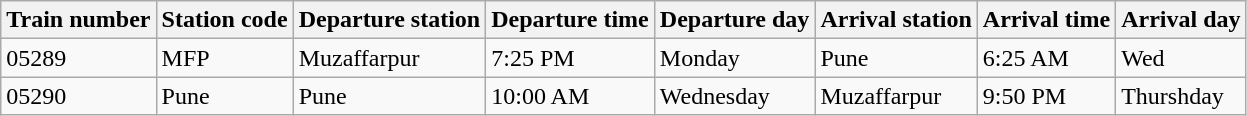<table class="wikitable">
<tr>
<th>Train number</th>
<th>Station code</th>
<th>Departure station</th>
<th>Departure time</th>
<th>Departure day</th>
<th>Arrival station</th>
<th>Arrival time</th>
<th>Arrival day</th>
</tr>
<tr>
<td>05289</td>
<td>MFP</td>
<td>Muzaffarpur</td>
<td>7:25 PM</td>
<td>Monday</td>
<td>Pune</td>
<td>6:25 AM</td>
<td>Wed</td>
</tr>
<tr>
<td>05290</td>
<td>Pune</td>
<td>Pune</td>
<td>10:00 AM</td>
<td>Wednesday</td>
<td>Muzaffarpur</td>
<td>9:50 PM</td>
<td>Thurshday</td>
</tr>
</table>
